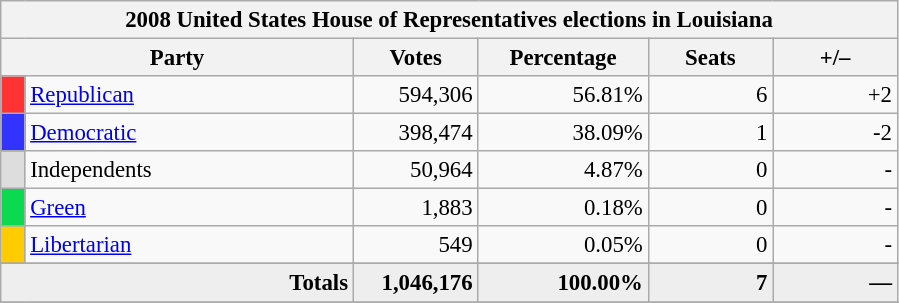<table class="wikitable" style="font-size: 95%;">
<tr>
<th colspan="6">2008 United States House of Representatives elections in Louisiana</th>
</tr>
<tr>
<th colspan=2 style="width: 15em">Party</th>
<th style="width: 5em">Votes</th>
<th style="width: 7em">Percentage</th>
<th style="width: 5em">Seats</th>
<th style="width: 5em">+/–</th>
</tr>
<tr>
<th style="background-color:#FF3333; width: 3px"></th>
<td style="width: 130px"><a href='#'>Republican</a></td>
<td align="right">594,306</td>
<td align="right">56.81%</td>
<td align="right">6</td>
<td align="right">+2</td>
</tr>
<tr>
<th style="background-color:#3333FF; width: 3px"></th>
<td style="width: 130px"><a href='#'>Democratic</a></td>
<td align="right">398,474</td>
<td align="right">38.09%</td>
<td align="right">1</td>
<td align="right">-2</td>
</tr>
<tr>
<th style="background-color:#DDDDDD; width: 3px"></th>
<td style="width: 130px">Independents</td>
<td align="right">50,964</td>
<td align="right">4.87%</td>
<td align="right">0</td>
<td align="right">-</td>
</tr>
<tr>
<th style="background-color:#0BDA51; width: 3px"></th>
<td style="width: 130px"><a href='#'>Green</a></td>
<td align="right">1,883</td>
<td align="right">0.18%</td>
<td align="right">0</td>
<td align="right">-</td>
</tr>
<tr>
<th style="background-color:#FFCC00; width: 3px"></th>
<td style="width: 130px"><a href='#'>Libertarian</a></td>
<td align="right">549</td>
<td align="right">0.05%</td>
<td align="right">0</td>
<td align="right">-</td>
</tr>
<tr>
</tr>
<tr bgcolor="#EEEEEE">
<td colspan="2" align="right"><strong>Totals</strong></td>
<td align="right"><strong>1,046,176</strong></td>
<td align="right"><strong>100.00%</strong></td>
<td align="right"><strong>7</strong></td>
<td align="right"><strong>—</strong></td>
</tr>
<tr bgcolor="#EEEEEE">
</tr>
</table>
